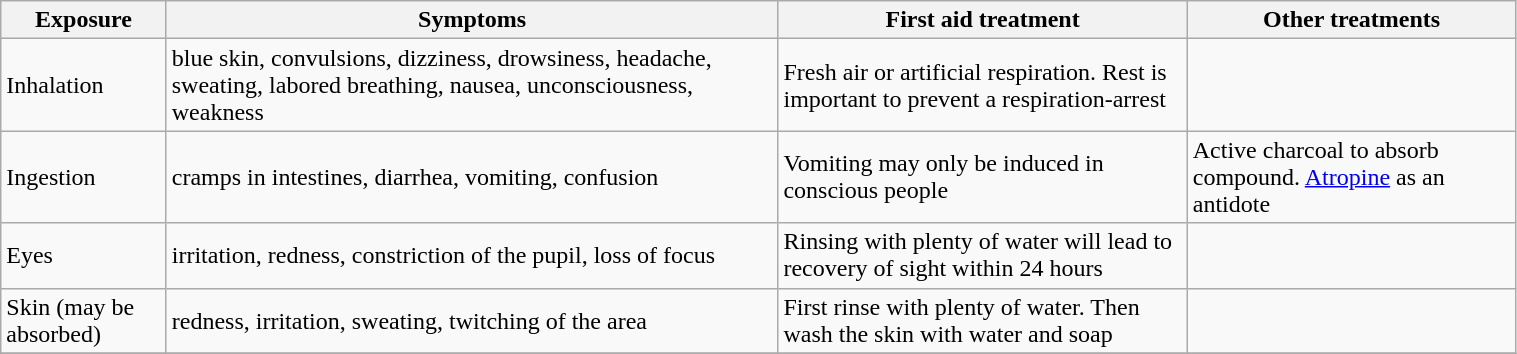<table class="wikitable" width="80%">
<tr>
<th>Exposure</th>
<th>Symptoms</th>
<th>First aid treatment</th>
<th>Other treatments</th>
</tr>
<tr>
<td>Inhalation</td>
<td>blue skin, convulsions, dizziness, drowsiness, headache, sweating,     labored breathing, nausea, unconsciousness, weakness</td>
<td>Fresh air or artificial respiration. Rest is important to prevent a respiration-arrest</td>
<td></td>
</tr>
<tr>
<td>Ingestion</td>
<td>cramps in intestines, diarrhea,  vomiting, confusion</td>
<td>Vomiting may only be induced in conscious people</td>
<td>Active charcoal to absorb compound. <a href='#'>Atropine</a> as an antidote</td>
</tr>
<tr>
<td>Eyes</td>
<td>irritation, redness, constriction of the pupil, loss of focus</td>
<td>Rinsing with plenty of water will lead to recovery of sight within 24 hours</td>
<td></td>
</tr>
<tr>
<td>Skin (may be absorbed)</td>
<td>redness, irritation, sweating, twitching of the area</td>
<td>First rinse with plenty of water. Then wash the skin with water and soap</td>
<td></td>
</tr>
<tr>
</tr>
</table>
